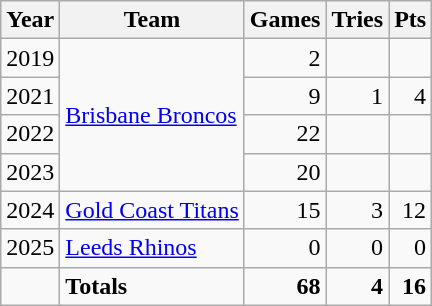<table class="wikitable">
<tr>
<th>Year</th>
<th>Team</th>
<th>Games</th>
<th>Tries</th>
<th>Pts</th>
</tr>
<tr>
<td align=center>2019</td>
<td rowspan="4" align=left> <a href='#'>Brisbane Broncos</a></td>
<td align=right>2</td>
<td align=right></td>
<td align=right></td>
</tr>
<tr>
<td align=center>2021</td>
<td align=right>9</td>
<td align=right>1</td>
<td align=right>4</td>
</tr>
<tr>
<td align=center>2022</td>
<td align=right>22</td>
<td align=right></td>
<td align=right></td>
</tr>
<tr>
<td align=center>2023</td>
<td align=right>20</td>
<td align=right></td>
<td align=right></td>
</tr>
<tr>
<td align=center>2024</td>
<td align=left> <a href='#'>Gold Coast Titans</a></td>
<td align=right>15</td>
<td align=right>3</td>
<td align=right>12</td>
</tr>
<tr>
<td align=center>2025</td>
<td align=left><a href='#'>Leeds Rhinos</a></td>
<td align=right>0</td>
<td align=right>0</td>
<td align=right>0</td>
</tr>
<tr>
<td></td>
<td align=left><strong>Totals</strong></td>
<td align=right><strong>68</strong></td>
<td align=right><strong>4</strong></td>
<td align=right><strong>16</strong></td>
</tr>
</table>
